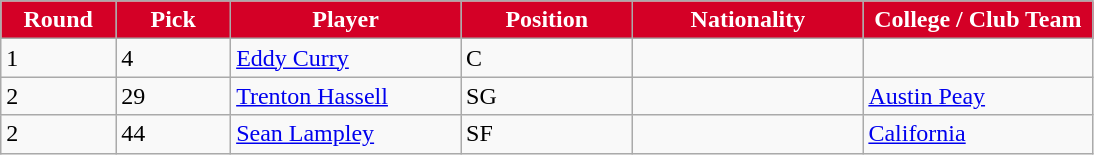<table class="wikitable sortable sortable">
<tr>
<th style="background:#D40026; color:#FFFFFF" width="10%">Round</th>
<th style="background:#D40026; color:#FFFFFF" width="10%">Pick</th>
<th style="background:#D40026; color:#FFFFFF" width="20%">Player</th>
<th style="background:#D40026; color:#FFFFFF" width="15%">Position</th>
<th style="background:#D40026; color:#FFFFFF" width="20%">Nationality</th>
<th style="background:#D40026; color:#FFFFFF" width="20%">College / Club Team</th>
</tr>
<tr>
<td>1</td>
<td>4</td>
<td><a href='#'>Eddy Curry</a></td>
<td>C</td>
<td></td>
<td></td>
</tr>
<tr>
<td>2</td>
<td>29</td>
<td><a href='#'>Trenton Hassell</a></td>
<td>SG</td>
<td></td>
<td><a href='#'>Austin Peay</a></td>
</tr>
<tr>
<td>2</td>
<td>44</td>
<td><a href='#'>Sean Lampley</a></td>
<td>SF</td>
<td></td>
<td><a href='#'>California</a></td>
</tr>
</table>
